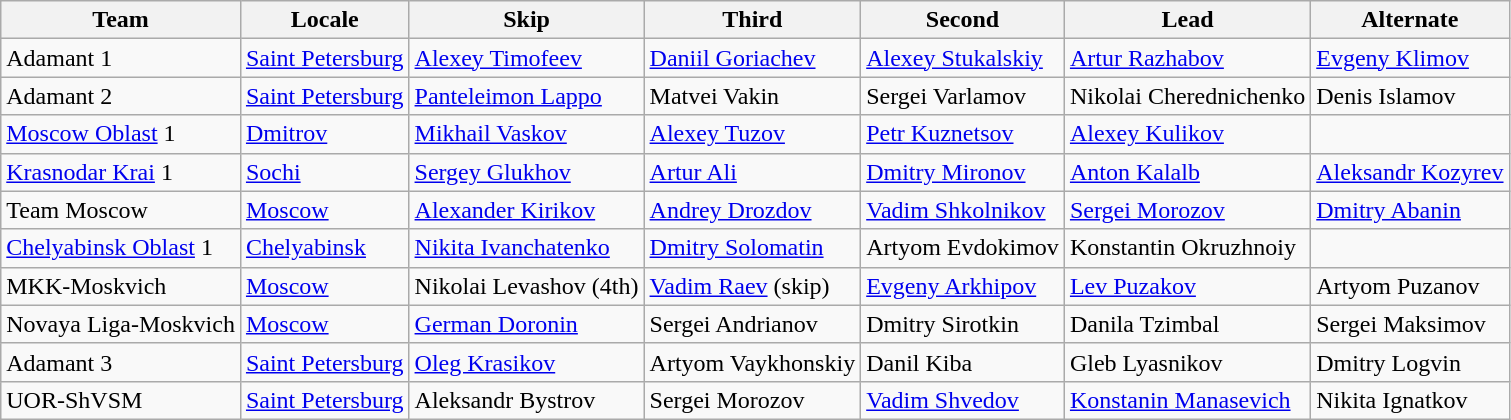<table class="wikitable">
<tr>
<th>Team</th>
<th>Locale</th>
<th>Skip</th>
<th>Third</th>
<th>Second</th>
<th>Lead</th>
<th>Alternate</th>
</tr>
<tr>
<td>Adamant 1</td>
<td><a href='#'>Saint Petersburg</a></td>
<td><a href='#'>Alexey Timofeev</a></td>
<td><a href='#'>Daniil Goriachev</a></td>
<td><a href='#'>Alexey Stukalskiy</a></td>
<td><a href='#'>Artur Razhabov</a></td>
<td><a href='#'>Evgeny Klimov</a></td>
</tr>
<tr>
<td>Adamant 2</td>
<td><a href='#'>Saint Petersburg</a></td>
<td><a href='#'>Panteleimon Lappo</a></td>
<td>Matvei Vakin</td>
<td>Sergei Varlamov</td>
<td>Nikolai Cherednichenko</td>
<td>Denis Islamov</td>
</tr>
<tr>
<td><a href='#'>Moscow Oblast</a> 1</td>
<td><a href='#'>Dmitrov</a></td>
<td><a href='#'>Mikhail Vaskov</a></td>
<td><a href='#'>Alexey Tuzov</a></td>
<td><a href='#'>Petr Kuznetsov</a></td>
<td><a href='#'>Alexey Kulikov</a></td>
<td></td>
</tr>
<tr>
<td><a href='#'>Krasnodar Krai</a> 1</td>
<td><a href='#'>Sochi</a></td>
<td><a href='#'>Sergey Glukhov</a></td>
<td><a href='#'>Artur Ali</a></td>
<td><a href='#'>Dmitry Mironov</a></td>
<td><a href='#'>Anton Kalalb</a></td>
<td><a href='#'>Aleksandr Kozyrev</a></td>
</tr>
<tr>
<td>Team Moscow</td>
<td><a href='#'>Moscow</a></td>
<td><a href='#'>Alexander Kirikov</a></td>
<td><a href='#'>Andrey Drozdov</a></td>
<td><a href='#'>Vadim Shkolnikov</a></td>
<td><a href='#'>Sergei Morozov</a></td>
<td><a href='#'>Dmitry Abanin</a></td>
</tr>
<tr>
<td><a href='#'>Chelyabinsk Oblast</a> 1</td>
<td><a href='#'>Chelyabinsk</a></td>
<td><a href='#'>Nikita Ivanchatenko</a></td>
<td><a href='#'>Dmitry Solomatin</a></td>
<td>Artyom Evdokimov</td>
<td>Konstantin Okruzhnoiy</td>
<td></td>
</tr>
<tr>
<td>MKK-Moskvich</td>
<td><a href='#'>Moscow</a></td>
<td>Nikolai Levashov (4th)</td>
<td><a href='#'>Vadim Raev</a> (skip)</td>
<td><a href='#'>Evgeny Arkhipov</a></td>
<td><a href='#'>Lev Puzakov</a></td>
<td>Artyom Puzanov</td>
</tr>
<tr>
<td>Novaya Liga-Moskvich</td>
<td><a href='#'>Moscow</a></td>
<td><a href='#'>German Doronin</a></td>
<td>Sergei Andrianov</td>
<td>Dmitry Sirotkin</td>
<td>Danila Tzimbal</td>
<td>Sergei Maksimov</td>
</tr>
<tr>
<td>Adamant 3</td>
<td><a href='#'>Saint Petersburg</a></td>
<td><a href='#'>Oleg Krasikov</a></td>
<td>Artyom Vaykhonskiy</td>
<td>Danil Kiba</td>
<td>Gleb Lyasnikov</td>
<td>Dmitry Logvin</td>
</tr>
<tr>
<td>UOR-ShVSM</td>
<td><a href='#'>Saint Petersburg</a></td>
<td>Aleksandr Bystrov</td>
<td>Sergei Morozov</td>
<td><a href='#'>Vadim Shvedov</a></td>
<td><a href='#'>Konstanin Manasevich</a></td>
<td>Nikita Ignatkov</td>
</tr>
</table>
